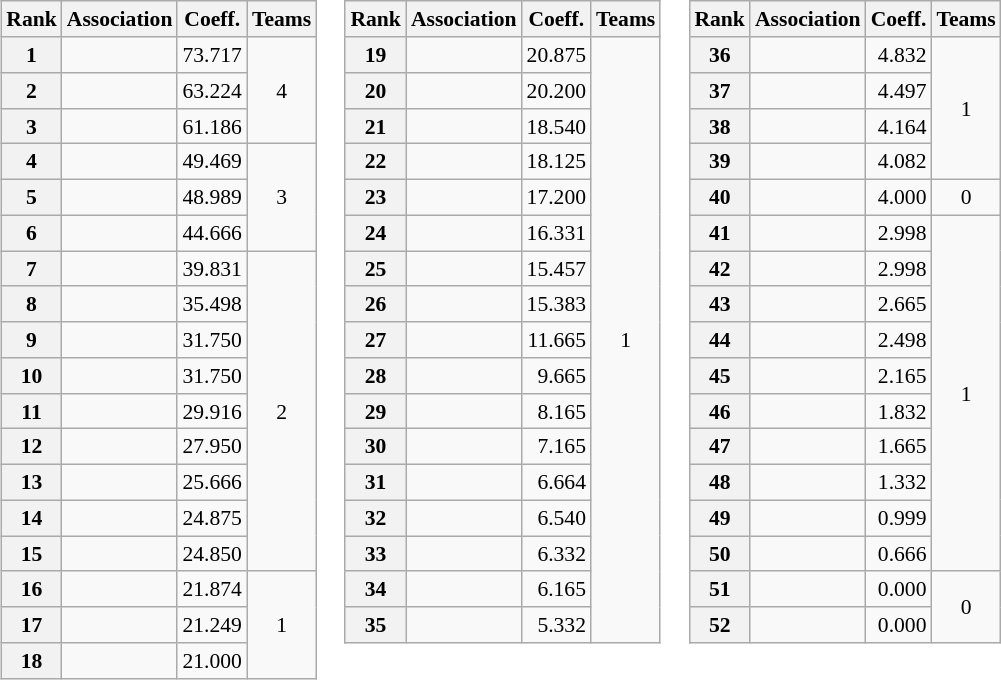<table>
<tr valign=top style="font-size:90%">
<td><br><table class="wikitable">
<tr>
<th>Rank</th>
<th>Association</th>
<th>Coeff.</th>
<th>Teams</th>
</tr>
<tr>
<th>1</th>
<td></td>
<td align=right>73.717</td>
<td align=center rowspan=3>4</td>
</tr>
<tr>
<th>2</th>
<td></td>
<td align=right>63.224</td>
</tr>
<tr>
<th>3</th>
<td></td>
<td align=right>61.186</td>
</tr>
<tr>
<th>4</th>
<td></td>
<td align=right>49.469</td>
<td align=center rowspan=3>3</td>
</tr>
<tr>
<th>5</th>
<td></td>
<td align=right>48.989</td>
</tr>
<tr>
<th>6</th>
<td></td>
<td align=right>44.666</td>
</tr>
<tr>
<th>7</th>
<td></td>
<td align=right>39.831</td>
<td align=center rowspan=9>2</td>
</tr>
<tr>
<th>8</th>
<td></td>
<td align=right>35.498</td>
</tr>
<tr>
<th>9</th>
<td></td>
<td align=right>31.750</td>
</tr>
<tr>
<th>10</th>
<td></td>
<td align=right>31.750</td>
</tr>
<tr>
<th>11</th>
<td></td>
<td align=right>29.916</td>
</tr>
<tr>
<th>12</th>
<td></td>
<td align=right>27.950</td>
</tr>
<tr>
<th>13</th>
<td></td>
<td align=right>25.666</td>
</tr>
<tr>
<th>14</th>
<td></td>
<td align=right>24.875</td>
</tr>
<tr>
<th>15</th>
<td></td>
<td align=right>24.850</td>
</tr>
<tr>
<th>16</th>
<td></td>
<td align=right>21.874</td>
<td align=center rowspan=3>1</td>
</tr>
<tr>
<th>17</th>
<td></td>
<td align=right>21.249</td>
</tr>
<tr>
<th>18</th>
<td></td>
<td align=right>21.000</td>
</tr>
</table>
</td>
<td><br><table class="wikitable">
<tr>
<th>Rank</th>
<th>Association</th>
<th>Coeff.</th>
<th>Teams</th>
</tr>
<tr>
<th>19</th>
<td></td>
<td align=right>20.875</td>
<td align=center rowspan=17>1</td>
</tr>
<tr>
<th>20</th>
<td></td>
<td align=right>20.200</td>
</tr>
<tr>
<th>21</th>
<td></td>
<td align=right>18.540</td>
</tr>
<tr>
<th>22</th>
<td></td>
<td align=right>18.125</td>
</tr>
<tr>
<th>23</th>
<td></td>
<td align=right>17.200</td>
</tr>
<tr>
<th>24</th>
<td></td>
<td align=right>16.331</td>
</tr>
<tr>
<th>25</th>
<td></td>
<td align=right>15.457</td>
</tr>
<tr>
<th>26</th>
<td></td>
<td align=right>15.383</td>
</tr>
<tr>
<th>27</th>
<td></td>
<td align=right>11.665</td>
</tr>
<tr>
<th>28</th>
<td></td>
<td align=right>9.665</td>
</tr>
<tr>
<th>29</th>
<td></td>
<td align=right>8.165</td>
</tr>
<tr>
<th>30</th>
<td></td>
<td align=right>7.165</td>
</tr>
<tr>
<th>31</th>
<td></td>
<td align=right>6.664</td>
</tr>
<tr>
<th>32</th>
<td></td>
<td align=right>6.540</td>
</tr>
<tr>
<th>33</th>
<td></td>
<td align=right>6.332</td>
</tr>
<tr>
<th>34</th>
<td></td>
<td align=right>6.165</td>
</tr>
<tr>
<th>35</th>
<td></td>
<td align=right>5.332</td>
</tr>
</table>
</td>
<td><br><table class="wikitable">
<tr>
<th>Rank</th>
<th>Association</th>
<th>Coeff.</th>
<th>Teams</th>
</tr>
<tr>
<th>36</th>
<td></td>
<td align=right>4.832</td>
<td align=center rowspan=4>1</td>
</tr>
<tr>
<th>37</th>
<td></td>
<td align=right>4.497</td>
</tr>
<tr>
<th>38</th>
<td></td>
<td align=right>4.164</td>
</tr>
<tr>
<th>39</th>
<td></td>
<td align=right>4.082</td>
</tr>
<tr>
<th>40</th>
<td></td>
<td align=right>4.000</td>
<td align=center>0</td>
</tr>
<tr>
<th>41</th>
<td></td>
<td align=right>2.998</td>
<td align=center rowspan=10>1</td>
</tr>
<tr>
<th>42</th>
<td></td>
<td align=right>2.998</td>
</tr>
<tr>
<th>43</th>
<td></td>
<td align=right>2.665</td>
</tr>
<tr>
<th>44</th>
<td></td>
<td align=right>2.498</td>
</tr>
<tr>
<th>45</th>
<td></td>
<td align=right>2.165</td>
</tr>
<tr>
<th>46</th>
<td></td>
<td align=right>1.832</td>
</tr>
<tr>
<th>47</th>
<td></td>
<td align=right>1.665</td>
</tr>
<tr>
<th>48</th>
<td></td>
<td align=right>1.332</td>
</tr>
<tr>
<th>49</th>
<td></td>
<td align=right>0.999</td>
</tr>
<tr>
<th>50</th>
<td></td>
<td align=right>0.666</td>
</tr>
<tr>
<th>51</th>
<td></td>
<td align=right>0.000</td>
<td align=center rowspan=2>0</td>
</tr>
<tr>
<th>52</th>
<td></td>
<td align=right>0.000</td>
</tr>
</table>
</td>
</tr>
</table>
